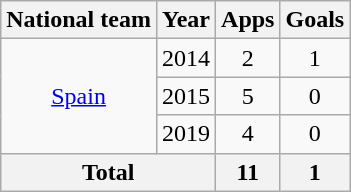<table class="wikitable" style="text-align:center">
<tr>
<th>National team</th>
<th>Year</th>
<th>Apps</th>
<th>Goals</th>
</tr>
<tr>
<td rowspan="3"><a href='#'>Spain</a></td>
<td>2014</td>
<td>2</td>
<td>1</td>
</tr>
<tr>
<td>2015</td>
<td>5</td>
<td>0</td>
</tr>
<tr>
<td>2019</td>
<td>4</td>
<td>0</td>
</tr>
<tr>
<th colspan="2">Total</th>
<th>11</th>
<th>1</th>
</tr>
</table>
